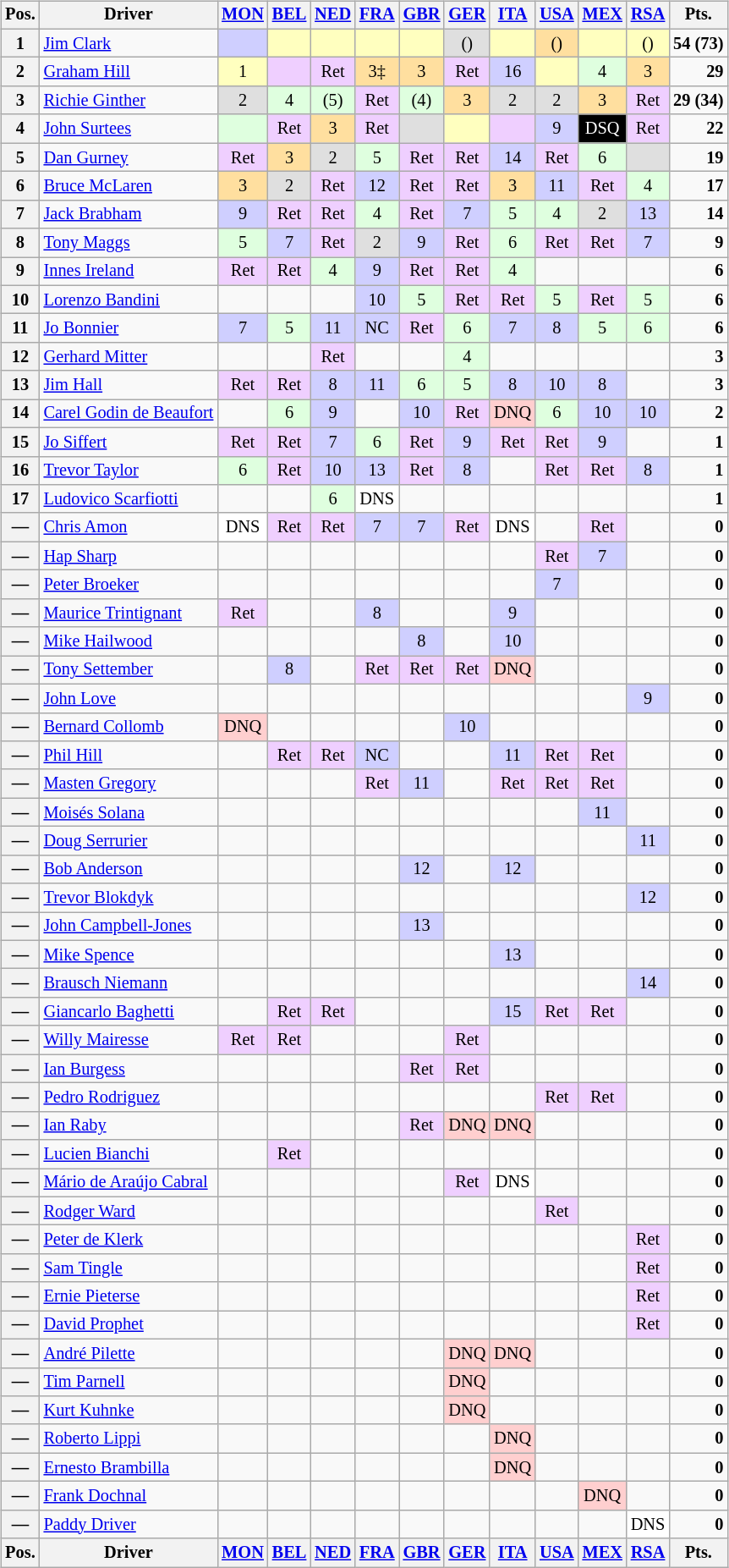<table>
<tr valign="top">
<td><br><table class="wikitable" style="font-size: 85%; text-align:center;">
<tr valign="top">
<th valign="middle">Pos.</th>
<th valign="middle">Driver</th>
<th><a href='#'>MON</a><br></th>
<th><a href='#'>BEL</a><br></th>
<th><a href='#'>NED</a><br></th>
<th><a href='#'>FRA</a><br></th>
<th><a href='#'>GBR</a><br></th>
<th><a href='#'>GER</a><br></th>
<th><a href='#'>ITA</a><br></th>
<th><a href='#'>USA</a><br></th>
<th><a href='#'>MEX</a><br></th>
<th><a href='#'>RSA</a><br></th>
<th valign="middle">Pts.</th>
</tr>
<tr>
<th>1</th>
<td align="left"> <a href='#'>Jim Clark</a></td>
<td style="background:#cfcfff;"></td>
<td style="background:#ffffbf;"></td>
<td style="background:#ffffbf;"></td>
<td style="background:#ffffbf;"></td>
<td style="background:#ffffbf;"></td>
<td style="background:#dfdfdf;">()</td>
<td style="background:#ffffbf;"></td>
<td style="background:#ffdf9f;">()</td>
<td style="background:#ffffbf;"></td>
<td style="background:#ffffbf;">()</td>
<td align="right"><strong>54 (73)</strong></td>
</tr>
<tr>
<th>2</th>
<td align="left"> <a href='#'>Graham Hill</a></td>
<td style="background:#ffffbf;">1</td>
<td style="background:#efcfff;"></td>
<td style="background:#efcfff;">Ret</td>
<td style="background:#ffdf9f;">3‡</td>
<td style="background:#ffdf9f;">3</td>
<td style="background:#efcfff;">Ret</td>
<td style="background:#cfcfff;">16</td>
<td style="background:#ffffbf;"></td>
<td style="background:#dfffdf;">4</td>
<td style="background:#ffdf9f;">3</td>
<td align="right"><strong>29</strong></td>
</tr>
<tr>
<th>3</th>
<td align="left"> <a href='#'>Richie Ginther</a></td>
<td style="background:#dfdfdf;">2</td>
<td style="background:#dfffdf;">4</td>
<td style="background:#dfffdf;">(5)</td>
<td style="background:#efcfff;">Ret</td>
<td style="background:#dfffdf;">(4)</td>
<td style="background:#ffdf9f;">3</td>
<td style="background:#dfdfdf;">2</td>
<td style="background:#dfdfdf;">2</td>
<td style="background:#ffdf9f;">3</td>
<td style="background:#efcfff;">Ret</td>
<td align="right"><strong>29 (34)</strong></td>
</tr>
<tr>
<th>4</th>
<td align="left"> <a href='#'>John Surtees</a></td>
<td style="background:#dfffdf;"></td>
<td style="background:#efcfff;">Ret</td>
<td style="background:#ffdf9f;">3</td>
<td style="background:#efcfff;">Ret</td>
<td style="background:#dfdfdf;"></td>
<td style="background:#ffffbf;"></td>
<td style="background:#efcfff;"></td>
<td style="background:#cfcfff;">9</td>
<td style="background:#000000; color:#ffffff;">DSQ</td>
<td style="background:#efcfff;">Ret</td>
<td align="right"><strong>22</strong></td>
</tr>
<tr>
<th>5</th>
<td align="left"> <a href='#'>Dan Gurney</a></td>
<td style="background:#efcfff;">Ret</td>
<td style="background:#ffdf9f;">3</td>
<td style="background:#dfdfdf;">2</td>
<td style="background:#dfffdf;">5</td>
<td style="background:#efcfff;">Ret</td>
<td style="background:#efcfff;">Ret</td>
<td style="background:#cfcfff;">14</td>
<td style="background:#efcfff;">Ret</td>
<td style="background:#dfffdf;">6</td>
<td style="background:#dfdfdf;"></td>
<td align="right"><strong>19</strong></td>
</tr>
<tr>
<th>6</th>
<td align="left"> <a href='#'>Bruce McLaren</a></td>
<td style="background:#ffdf9f;">3</td>
<td style="background:#dfdfdf;">2</td>
<td style="background:#efcfff;">Ret</td>
<td style="background:#cfcfff;">12</td>
<td style="background:#efcfff;">Ret</td>
<td style="background:#efcfff;">Ret</td>
<td style="background:#ffdf9f;">3</td>
<td style="background:#cfcfff;">11</td>
<td style="background:#efcfff;">Ret</td>
<td style="background:#dfffdf;">4</td>
<td align="right"><strong>17</strong></td>
</tr>
<tr>
<th>7</th>
<td align="left"> <a href='#'>Jack Brabham</a></td>
<td style="background:#cfcfff;">9</td>
<td style="background:#efcfff;">Ret</td>
<td style="background:#efcfff;">Ret</td>
<td style="background:#dfffdf;">4</td>
<td style="background:#efcfff;">Ret</td>
<td style="background:#cfcfff;">7</td>
<td style="background:#dfffdf;">5</td>
<td style="background:#dfffdf;">4</td>
<td style="background:#dfdfdf;">2</td>
<td style="background:#cfcfff;">13</td>
<td align="right"><strong>14</strong></td>
</tr>
<tr>
<th>8</th>
<td align="left"> <a href='#'>Tony Maggs</a></td>
<td style="background:#dfffdf;">5</td>
<td style="background:#cfcfff;">7</td>
<td style="background:#efcfff;">Ret</td>
<td style="background:#dfdfdf;">2</td>
<td style="background:#cfcfff;">9</td>
<td style="background:#efcfff;">Ret</td>
<td style="background:#dfffdf;">6</td>
<td style="background:#efcfff;">Ret</td>
<td style="background:#efcfff;">Ret</td>
<td style="background:#cfcfff;">7</td>
<td align="right"><strong>9</strong></td>
</tr>
<tr>
<th>9</th>
<td align="left"> <a href='#'>Innes Ireland</a></td>
<td style="background:#efcfff;">Ret</td>
<td style="background:#efcfff;">Ret</td>
<td style="background:#dfffdf;">4</td>
<td style="background:#cfcfff;">9</td>
<td style="background:#efcfff;">Ret</td>
<td style="background:#efcfff;">Ret</td>
<td style="background:#dfffdf;">4</td>
<td></td>
<td></td>
<td></td>
<td align="right"><strong>6</strong></td>
</tr>
<tr>
<th>10</th>
<td align="left"> <a href='#'>Lorenzo Bandini</a></td>
<td></td>
<td></td>
<td></td>
<td style="background:#cfcfff;">10</td>
<td style="background:#dfffdf;">5</td>
<td style="background:#efcfff;">Ret</td>
<td style="background:#efcfff;">Ret</td>
<td style="background:#dfffdf;">5</td>
<td style="background:#efcfff;">Ret</td>
<td style="background:#dfffdf;">5</td>
<td align="right"><strong>6</strong></td>
</tr>
<tr>
<th>11</th>
<td align="left"> <a href='#'>Jo Bonnier</a></td>
<td style="background:#cfcfff;">7</td>
<td style="background:#dfffdf;">5</td>
<td style="background:#cfcfff;">11</td>
<td style="background:#cfcfff;">NC</td>
<td style="background:#efcfff;">Ret</td>
<td style="background:#dfffdf;">6</td>
<td style="background:#cfcfff;">7</td>
<td style="background:#cfcfff;">8</td>
<td style="background:#dfffdf;">5</td>
<td style="background:#dfffdf;">6</td>
<td align="right"><strong>6</strong></td>
</tr>
<tr>
<th>12</th>
<td align="left"> <a href='#'>Gerhard Mitter</a></td>
<td></td>
<td></td>
<td style="background:#efcfff;">Ret</td>
<td></td>
<td></td>
<td style="background:#dfffdf;">4</td>
<td></td>
<td></td>
<td></td>
<td></td>
<td align="right"><strong>3</strong></td>
</tr>
<tr>
<th>13</th>
<td align="left"> <a href='#'>Jim Hall</a></td>
<td style="background:#efcfff;">Ret</td>
<td style="background:#efcfff;">Ret</td>
<td style="background:#cfcfff;">8</td>
<td style="background:#cfcfff;">11</td>
<td style="background:#dfffdf;">6</td>
<td style="background:#dfffdf;">5</td>
<td style="background:#cfcfff;">8</td>
<td style="background:#cfcfff;">10</td>
<td style="background:#cfcfff;">8</td>
<td></td>
<td align="right"><strong>3</strong></td>
</tr>
<tr>
<th>14</th>
<td align="left"> <a href='#'>Carel Godin de Beaufort</a></td>
<td></td>
<td style="background:#dfffdf;">6</td>
<td style="background:#cfcfff;">9</td>
<td></td>
<td style="background:#cfcfff;">10</td>
<td style="background:#efcfff;">Ret</td>
<td style="background:#ffcfcf;">DNQ</td>
<td style="background:#dfffdf;">6</td>
<td style="background:#cfcfff;">10</td>
<td style="background:#cfcfff;">10</td>
<td align="right"><strong>2</strong></td>
</tr>
<tr>
<th>15</th>
<td align="left"> <a href='#'>Jo Siffert</a></td>
<td style="background:#efcfff;">Ret</td>
<td style="background:#efcfff;">Ret</td>
<td style="background:#cfcfff;">7</td>
<td style="background:#dfffdf;">6</td>
<td style="background:#efcfff;">Ret</td>
<td style="background:#cfcfff;">9</td>
<td style="background:#efcfff;">Ret</td>
<td style="background:#efcfff;">Ret</td>
<td style="background:#cfcfff;">9</td>
<td></td>
<td align="right"><strong>1</strong></td>
</tr>
<tr>
<th>16</th>
<td align="left"> <a href='#'>Trevor Taylor</a></td>
<td style="background:#dfffdf;">6</td>
<td style="background:#efcfff;">Ret</td>
<td style="background:#cfcfff;">10</td>
<td style="background:#cfcfff;">13</td>
<td style="background:#efcfff;">Ret</td>
<td style="background:#cfcfff;">8</td>
<td></td>
<td style="background:#efcfff;">Ret</td>
<td style="background:#efcfff;">Ret</td>
<td style="background:#cfcfff;">8</td>
<td align="right"><strong>1</strong></td>
</tr>
<tr>
<th>17</th>
<td align="left"> <a href='#'>Ludovico Scarfiotti</a></td>
<td></td>
<td></td>
<td style="background:#dfffdf;">6</td>
<td style="background:#ffffff;">DNS</td>
<td></td>
<td></td>
<td></td>
<td></td>
<td></td>
<td></td>
<td align="right"><strong>1</strong></td>
</tr>
<tr>
<th>—</th>
<td align="left"> <a href='#'>Chris Amon</a></td>
<td style="background:#ffffff;">DNS</td>
<td style="background:#efcfff;">Ret</td>
<td style="background:#efcfff;">Ret</td>
<td style="background:#cfcfff;">7</td>
<td style="background:#cfcfff;">7</td>
<td style="background:#efcfff;">Ret</td>
<td style="background:#ffffff;">DNS</td>
<td></td>
<td style="background:#efcfff;">Ret</td>
<td></td>
<td align="right"><strong>0</strong></td>
</tr>
<tr>
<th>—</th>
<td align="left"> <a href='#'>Hap Sharp</a></td>
<td></td>
<td></td>
<td></td>
<td></td>
<td></td>
<td></td>
<td></td>
<td style="background:#efcfff;">Ret</td>
<td style="background:#cfcfff;">7</td>
<td></td>
<td align="right"><strong>0</strong></td>
</tr>
<tr>
<th>—</th>
<td align="left"> <a href='#'>Peter Broeker</a></td>
<td></td>
<td></td>
<td></td>
<td></td>
<td></td>
<td></td>
<td></td>
<td style="background:#cfcfff;">7</td>
<td></td>
<td></td>
<td align="right"><strong>0</strong></td>
</tr>
<tr>
<th>—</th>
<td align="left"> <a href='#'>Maurice Trintignant</a></td>
<td style="background:#efcfff;">Ret</td>
<td></td>
<td></td>
<td style="background:#cfcfff;">8</td>
<td></td>
<td></td>
<td style="background:#cfcfff;">9</td>
<td></td>
<td></td>
<td></td>
<td align="right"><strong>0</strong></td>
</tr>
<tr>
<th>—</th>
<td align="left"> <a href='#'>Mike Hailwood</a></td>
<td></td>
<td></td>
<td></td>
<td></td>
<td style="background:#cfcfff;">8</td>
<td></td>
<td style="background:#cfcfff;">10</td>
<td></td>
<td></td>
<td></td>
<td align="right"><strong>0</strong></td>
</tr>
<tr>
<th>—</th>
<td align="left"> <a href='#'>Tony Settember</a></td>
<td></td>
<td style="background:#cfcfff;">8</td>
<td></td>
<td style="background:#efcfff;">Ret</td>
<td style="background:#efcfff;">Ret</td>
<td style="background:#efcfff;">Ret</td>
<td style="background:#ffcfcf;">DNQ</td>
<td></td>
<td></td>
<td></td>
<td align="right"><strong>0</strong></td>
</tr>
<tr>
<th>—</th>
<td align="left"> <a href='#'>John Love</a></td>
<td></td>
<td></td>
<td></td>
<td></td>
<td></td>
<td></td>
<td></td>
<td></td>
<td></td>
<td style="background:#cfcfff;">9</td>
<td align="right"><strong>0</strong></td>
</tr>
<tr>
<th>—</th>
<td align="left"> <a href='#'>Bernard Collomb</a></td>
<td style="background:#ffcfcf;">DNQ</td>
<td></td>
<td></td>
<td></td>
<td></td>
<td style="background:#cfcfff;">10</td>
<td></td>
<td></td>
<td></td>
<td></td>
<td align="right"><strong>0</strong></td>
</tr>
<tr>
<th>—</th>
<td align="left"> <a href='#'>Phil Hill</a></td>
<td></td>
<td style="background:#efcfff;">Ret</td>
<td style="background:#efcfff;">Ret</td>
<td style="background:#cfcfff;">NC</td>
<td></td>
<td></td>
<td style="background:#cfcfff;">11</td>
<td style="background:#efcfff;">Ret</td>
<td style="background:#efcfff;">Ret</td>
<td></td>
<td align="right"><strong>0</strong></td>
</tr>
<tr>
<th>—</th>
<td align="left"> <a href='#'>Masten Gregory</a></td>
<td></td>
<td></td>
<td></td>
<td style="background:#efcfff;">Ret</td>
<td style="background:#cfcfff;">11</td>
<td></td>
<td style="background:#efcfff;">Ret</td>
<td style="background:#efcfff;">Ret</td>
<td style="background:#efcfff;">Ret</td>
<td></td>
<td align="right"><strong>0</strong></td>
</tr>
<tr>
<th>—</th>
<td align="left"> <a href='#'>Moisés Solana</a></td>
<td></td>
<td></td>
<td></td>
<td></td>
<td></td>
<td></td>
<td></td>
<td></td>
<td style="background:#cfcfff;">11</td>
<td></td>
<td align="right"><strong>0</strong></td>
</tr>
<tr>
<th>—</th>
<td align="left"> <a href='#'>Doug Serrurier</a></td>
<td></td>
<td></td>
<td></td>
<td></td>
<td></td>
<td></td>
<td></td>
<td></td>
<td></td>
<td style="background:#cfcfff;">11</td>
<td align="right"><strong>0</strong></td>
</tr>
<tr>
<th>—</th>
<td align="left"> <a href='#'>Bob Anderson</a></td>
<td></td>
<td></td>
<td></td>
<td></td>
<td style="background:#cfcfff;">12</td>
<td></td>
<td style="background:#cfcfff;">12</td>
<td></td>
<td></td>
<td></td>
<td align="right"><strong>0</strong></td>
</tr>
<tr>
<th>—</th>
<td align="left"> <a href='#'>Trevor Blokdyk</a></td>
<td></td>
<td></td>
<td></td>
<td></td>
<td></td>
<td></td>
<td></td>
<td></td>
<td></td>
<td style="background:#cfcfff;">12</td>
<td align="right"><strong>0</strong></td>
</tr>
<tr>
<th>—</th>
<td align="left"> <a href='#'>John Campbell-Jones</a></td>
<td></td>
<td></td>
<td></td>
<td></td>
<td style="background:#cfcfff;">13</td>
<td></td>
<td></td>
<td></td>
<td></td>
<td></td>
<td align="right"><strong>0</strong></td>
</tr>
<tr>
<th>—</th>
<td align="left"> <a href='#'>Mike Spence</a></td>
<td></td>
<td></td>
<td></td>
<td></td>
<td></td>
<td></td>
<td style="background:#cfcfff;">13</td>
<td></td>
<td></td>
<td></td>
<td align="right"><strong>0</strong></td>
</tr>
<tr>
<th>—</th>
<td align="left"> <a href='#'>Brausch Niemann</a></td>
<td></td>
<td></td>
<td></td>
<td></td>
<td></td>
<td></td>
<td></td>
<td></td>
<td></td>
<td style="background:#cfcfff;">14</td>
<td align="right"><strong>0</strong></td>
</tr>
<tr>
<th>—</th>
<td align="left"> <a href='#'>Giancarlo Baghetti</a></td>
<td></td>
<td style="background:#efcfff;">Ret</td>
<td style="background:#efcfff;">Ret</td>
<td></td>
<td></td>
<td></td>
<td style="background:#cfcfff;">15</td>
<td style="background:#efcfff;">Ret</td>
<td style="background:#efcfff;">Ret</td>
<td></td>
<td align="right"><strong>0</strong></td>
</tr>
<tr>
<th>—</th>
<td align="left"> <a href='#'>Willy Mairesse</a></td>
<td style="background:#efcfff;">Ret</td>
<td style="background:#efcfff;">Ret</td>
<td></td>
<td></td>
<td></td>
<td style="background:#efcfff;">Ret</td>
<td></td>
<td></td>
<td></td>
<td></td>
<td align="right"><strong>0</strong></td>
</tr>
<tr>
<th>—</th>
<td align="left"> <a href='#'>Ian Burgess</a></td>
<td></td>
<td></td>
<td></td>
<td></td>
<td style="background:#efcfff;">Ret</td>
<td style="background:#efcfff;">Ret</td>
<td></td>
<td></td>
<td></td>
<td></td>
<td align="right"><strong>0</strong></td>
</tr>
<tr>
<th>—</th>
<td align="left"> <a href='#'>Pedro Rodriguez</a></td>
<td></td>
<td></td>
<td></td>
<td></td>
<td></td>
<td></td>
<td></td>
<td style="background:#efcfff;">Ret</td>
<td style="background:#efcfff;">Ret</td>
<td></td>
<td align="right"><strong>0</strong></td>
</tr>
<tr>
<th>—</th>
<td align="left"> <a href='#'>Ian Raby</a></td>
<td></td>
<td></td>
<td></td>
<td></td>
<td style="background:#efcfff;">Ret</td>
<td style="background:#ffcfcf;">DNQ</td>
<td style="background:#ffcfcf;">DNQ</td>
<td></td>
<td></td>
<td></td>
<td align="right"><strong>0</strong></td>
</tr>
<tr>
<th>—</th>
<td align="left"> <a href='#'>Lucien Bianchi</a></td>
<td></td>
<td style="background:#efcfff;">Ret</td>
<td></td>
<td></td>
<td></td>
<td></td>
<td></td>
<td></td>
<td></td>
<td></td>
<td align="right"><strong>0</strong></td>
</tr>
<tr>
<th>—</th>
<td align="left"> <a href='#'>Mário de Araújo Cabral</a></td>
<td></td>
<td></td>
<td></td>
<td></td>
<td></td>
<td style="background:#efcfff;">Ret</td>
<td style="background:#ffffff;">DNS</td>
<td></td>
<td></td>
<td></td>
<td align="right"><strong>0</strong></td>
</tr>
<tr>
<th>—</th>
<td align="left"> <a href='#'>Rodger Ward</a></td>
<td></td>
<td></td>
<td></td>
<td></td>
<td></td>
<td></td>
<td></td>
<td style="background:#efcfff;">Ret</td>
<td></td>
<td></td>
<td align="right"><strong>0</strong></td>
</tr>
<tr>
<th>—</th>
<td align="left"> <a href='#'>Peter de Klerk</a></td>
<td></td>
<td></td>
<td></td>
<td></td>
<td></td>
<td></td>
<td></td>
<td></td>
<td></td>
<td style="background:#efcfff;">Ret</td>
<td align="right"><strong>0</strong></td>
</tr>
<tr>
<th>—</th>
<td align="left"> <a href='#'>Sam Tingle</a></td>
<td></td>
<td></td>
<td></td>
<td></td>
<td></td>
<td></td>
<td></td>
<td></td>
<td></td>
<td style="background:#efcfff;">Ret</td>
<td align="right"><strong>0</strong></td>
</tr>
<tr>
<th>—</th>
<td align="left"> <a href='#'>Ernie Pieterse</a></td>
<td></td>
<td></td>
<td></td>
<td></td>
<td></td>
<td></td>
<td></td>
<td></td>
<td></td>
<td style="background:#efcfff;">Ret</td>
<td align="right"><strong>0</strong></td>
</tr>
<tr>
<th>—</th>
<td align="left"> <a href='#'>David Prophet</a></td>
<td></td>
<td></td>
<td></td>
<td></td>
<td></td>
<td></td>
<td></td>
<td></td>
<td></td>
<td style="background:#efcfff;">Ret</td>
<td align="right"><strong>0</strong></td>
</tr>
<tr>
<th>—</th>
<td align="left"> <a href='#'>André Pilette</a></td>
<td></td>
<td></td>
<td></td>
<td></td>
<td></td>
<td style="background:#ffcfcf;">DNQ</td>
<td style="background:#ffcfcf;">DNQ</td>
<td></td>
<td></td>
<td></td>
<td align="right"><strong>0</strong></td>
</tr>
<tr>
<th>—</th>
<td align="left"> <a href='#'>Tim Parnell</a></td>
<td></td>
<td></td>
<td></td>
<td></td>
<td></td>
<td style="background:#ffcfcf;">DNQ</td>
<td></td>
<td></td>
<td></td>
<td></td>
<td align="right"><strong>0</strong></td>
</tr>
<tr>
<th>—</th>
<td align="left"> <a href='#'>Kurt Kuhnke</a></td>
<td></td>
<td></td>
<td></td>
<td></td>
<td></td>
<td style="background:#ffcfcf;">DNQ</td>
<td></td>
<td></td>
<td></td>
<td></td>
<td align="right"><strong>0</strong></td>
</tr>
<tr>
<th>—</th>
<td align="left"> <a href='#'>Roberto Lippi</a></td>
<td></td>
<td></td>
<td></td>
<td></td>
<td></td>
<td></td>
<td style="background:#ffcfcf;">DNQ</td>
<td></td>
<td></td>
<td></td>
<td align="right"><strong>0</strong></td>
</tr>
<tr>
<th>—</th>
<td align="left"> <a href='#'>Ernesto Brambilla</a></td>
<td></td>
<td></td>
<td></td>
<td></td>
<td></td>
<td></td>
<td style="background:#ffcfcf;">DNQ</td>
<td></td>
<td></td>
<td></td>
<td align="right"><strong>0</strong></td>
</tr>
<tr>
<th>—</th>
<td align="left"> <a href='#'>Frank Dochnal</a></td>
<td></td>
<td></td>
<td></td>
<td></td>
<td></td>
<td></td>
<td></td>
<td></td>
<td style="background:#ffcfcf;">DNQ</td>
<td></td>
<td align="right"><strong>0</strong></td>
</tr>
<tr>
<th>—</th>
<td align="left"> <a href='#'>Paddy Driver</a></td>
<td></td>
<td></td>
<td></td>
<td></td>
<td></td>
<td></td>
<td></td>
<td></td>
<td></td>
<td style="background:#ffffff;">DNS</td>
<td align="right"><strong>0</strong></td>
</tr>
<tr valign="top">
<th valign="middle">Pos.</th>
<th valign="middle">Driver</th>
<th><a href='#'>MON</a><br></th>
<th><a href='#'>BEL</a><br></th>
<th><a href='#'>NED</a><br></th>
<th><a href='#'>FRA</a><br></th>
<th><a href='#'>GBR</a><br></th>
<th><a href='#'>GER</a><br></th>
<th><a href='#'>ITA</a><br></th>
<th><a href='#'>USA</a><br></th>
<th><a href='#'>MEX</a><br></th>
<th><a href='#'>RSA</a><br></th>
<th valign="middle">Pts.</th>
</tr>
</table>
</td>
<td valign="top"><br></td>
</tr>
</table>
